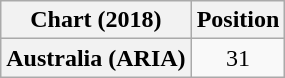<table class="wikitable plainrowheaders" style="text-align:center;">
<tr>
<th scope="col">Chart (2018)</th>
<th scope="col">Position</th>
</tr>
<tr>
<th scope="row">Australia (ARIA)</th>
<td>31</td>
</tr>
</table>
